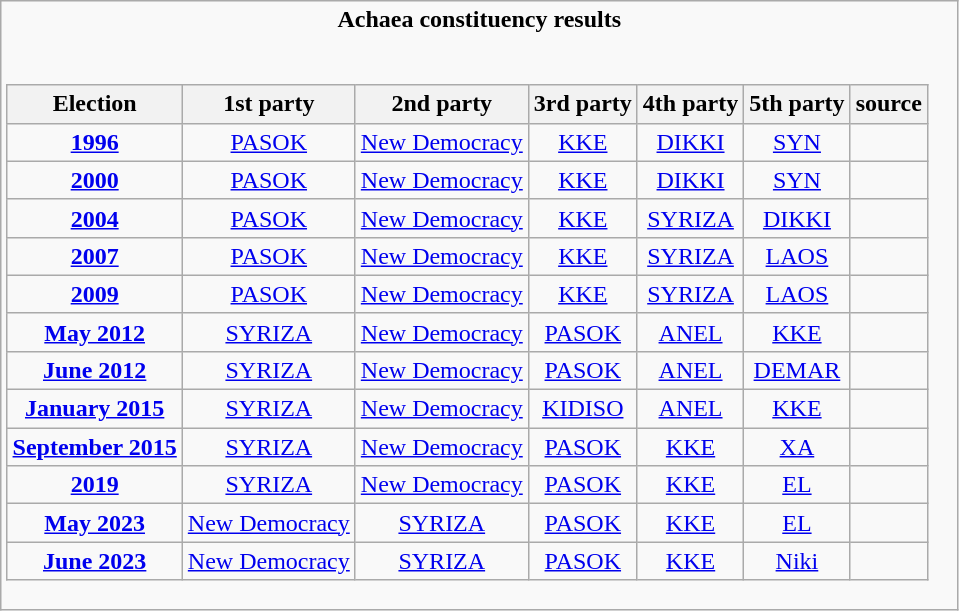<table class=wikitable>
<tr>
<td align="center"><strong>Achaea constituency results</strong><br><br><table class=wikitable style="text-align:center">
<tr>
<th>Election</th>
<th>1st party</th>
<th>2nd party</th>
<th>3rd party</th>
<th>4th party</th>
<th>5th party</th>
<th>source</th>
</tr>
<tr>
<td><strong><a href='#'>1996</a></strong></td>
<td><a href='#'>PASOK</a><br></td>
<td><a href='#'>New Democracy</a><br></td>
<td><a href='#'>KKE</a><br></td>
<td><a href='#'>DIKKI</a><br></td>
<td><a href='#'>SYN</a><br></td>
<td></td>
</tr>
<tr>
<td><strong><a href='#'>2000</a></strong></td>
<td><a href='#'>PASOK</a><br></td>
<td><a href='#'>New Democracy</a><br></td>
<td><a href='#'>KKE</a><br></td>
<td><a href='#'>DIKKI</a><br></td>
<td><a href='#'>SYN</a><br></td>
<td></td>
</tr>
<tr>
<td><strong><a href='#'>2004</a></strong></td>
<td><a href='#'>PASOK</a><br></td>
<td><a href='#'>New Democracy</a><br></td>
<td><a href='#'>KKE</a><br></td>
<td><a href='#'>SYRIZA</a><br></td>
<td><a href='#'>DIKKI</a><br></td>
<td></td>
</tr>
<tr>
<td><strong><a href='#'>2007</a></strong></td>
<td><a href='#'>PASOK</a><br></td>
<td><a href='#'>New Democracy</a><br></td>
<td><a href='#'>KKE</a><br></td>
<td><a href='#'>SYRIZA</a><br></td>
<td><a href='#'>LAOS</a><br></td>
<td></td>
</tr>
<tr>
<td><strong><a href='#'>2009</a></strong></td>
<td><a href='#'>PASOK</a><br></td>
<td><a href='#'>New Democracy</a><br></td>
<td><a href='#'>KKE</a><br></td>
<td><a href='#'>SYRIZA</a><br></td>
<td><a href='#'>LAOS</a><br></td>
<td></td>
</tr>
<tr>
<td><strong><a href='#'>May 2012</a></strong></td>
<td><a href='#'>SYRIZA</a><br></td>
<td><a href='#'>New Democracy</a><br></td>
<td><a href='#'>PASOK</a><br></td>
<td><a href='#'>ANEL</a><br></td>
<td><a href='#'>KKE</a><br></td>
<td></td>
</tr>
<tr>
<td><strong><a href='#'>June 2012</a></strong></td>
<td><a href='#'>SYRIZA</a><br></td>
<td><a href='#'>New Democracy</a><br></td>
<td><a href='#'>PASOK</a><br></td>
<td><a href='#'>ANEL</a><br></td>
<td><a href='#'>DEMAR</a><br></td>
<td></td>
</tr>
<tr>
<td><strong><a href='#'>January 2015</a></strong></td>
<td><a href='#'>SYRIZA</a><br></td>
<td><a href='#'>New Democracy</a><br></td>
<td><a href='#'>KIDISO</a><br></td>
<td><a href='#'>ANEL</a><br></td>
<td><a href='#'>KKE</a><br></td>
<td></td>
</tr>
<tr>
<td><strong><a href='#'>September 2015</a></strong></td>
<td><a href='#'>SYRIZA</a><br></td>
<td><a href='#'>New Democracy</a><br></td>
<td><a href='#'>PASOK</a><br></td>
<td><a href='#'>KKE</a><br></td>
<td><a href='#'>XA</a><br></td>
<td></td>
</tr>
<tr>
<td><strong><a href='#'>2019</a></strong></td>
<td><a href='#'>SYRIZA</a><br></td>
<td><a href='#'>New Democracy</a><br></td>
<td><a href='#'>PASOK</a><br></td>
<td><a href='#'>KKE</a><br></td>
<td><a href='#'>EL</a><br></td>
<td></td>
</tr>
<tr>
<td><strong><a href='#'>May 2023</a></strong></td>
<td><a href='#'>New Democracy</a><br></td>
<td><a href='#'>SYRIZA</a><br></td>
<td><a href='#'>PASOK</a><br></td>
<td><a href='#'>KKE</a><br></td>
<td><a href='#'>EL</a><br></td>
<td></td>
</tr>
<tr>
<td><strong><a href='#'>June 2023</a></strong></td>
<td><a href='#'>New Democracy</a><br></td>
<td><a href='#'>SYRIZA</a><br></td>
<td><a href='#'>PASOK</a><br></td>
<td><a href='#'>KKE</a><br></td>
<td><a href='#'>Niki</a><br></td>
<td></td>
</tr>
</table>
</td>
</tr>
</table>
